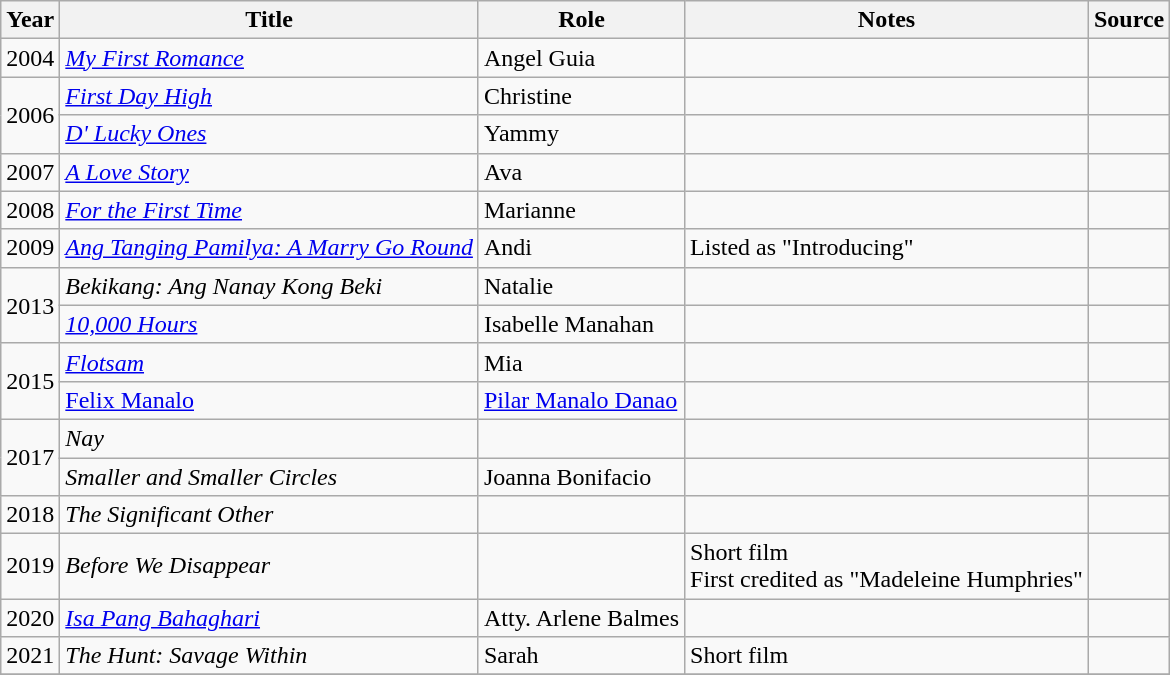<table class="wikitable sortable" >
<tr>
<th>Year</th>
<th>Title</th>
<th>Role</th>
<th class="unsortable">Notes </th>
<th class="unsortable">Source </th>
</tr>
<tr>
<td>2004</td>
<td><em><a href='#'>My First Romance</a></em></td>
<td>Angel Guia</td>
<td></td>
<td></td>
</tr>
<tr>
<td rowspan="2">2006</td>
<td><em><a href='#'>First Day High</a></em></td>
<td>Christine</td>
<td></td>
<td></td>
</tr>
<tr>
<td><em><a href='#'>D' Lucky Ones</a></em></td>
<td>Yammy</td>
<td></td>
<td></td>
</tr>
<tr>
<td>2007</td>
<td><em><a href='#'>A Love Story</a></em></td>
<td>Ava</td>
<td></td>
<td></td>
</tr>
<tr>
<td>2008</td>
<td><em><a href='#'>For the First Time</a></em></td>
<td>Marianne</td>
<td></td>
<td></td>
</tr>
<tr>
<td>2009</td>
<td><em><a href='#'>Ang Tanging Pamilya: A Marry Go Round</a></em></td>
<td>Andi</td>
<td>Listed as "Introducing"</td>
<td></td>
</tr>
<tr>
<td rowspan="2">2013</td>
<td><em>Bekikang: Ang Nanay Kong Beki</em></td>
<td>Natalie</td>
<td></td>
<td></td>
</tr>
<tr>
<td><em><a href='#'>10,000 Hours</a></em></td>
<td>Isabelle Manahan</td>
<td></td>
<td></td>
</tr>
<tr>
<td rowspan="2">2015</td>
<td><em><a href='#'>Flotsam</a></em></td>
<td>Mia</td>
<td></td>
<td></td>
</tr>
<tr>
<td><a href='#'>Felix Manalo</a></td>
<td><a href='#'>Pilar Manalo Danao</a></td>
<td></td>
<td></td>
</tr>
<tr>
<td rowspan="2">2017</td>
<td><em>Nay</em></td>
<td></td>
<td></td>
<td></td>
</tr>
<tr>
<td><em>Smaller and Smaller Circles</em></td>
<td>Joanna Bonifacio</td>
<td></td>
<td></td>
</tr>
<tr>
<td>2018</td>
<td><em>The Significant Other</em></td>
<td></td>
<td></td>
<td></td>
</tr>
<tr>
<td>2019</td>
<td><em>Before We Disappear</em></td>
<td></td>
<td>Short film<br>First credited as "Madeleine Humphries"</td>
<td></td>
</tr>
<tr>
<td>2020</td>
<td><em><a href='#'>Isa Pang Bahaghari</a></em></td>
<td>Atty. Arlene Balmes</td>
<td></td>
<td></td>
</tr>
<tr>
<td>2021</td>
<td><em>The Hunt: Savage Within</em></td>
<td>Sarah</td>
<td>Short film</td>
<td></td>
</tr>
<tr>
</tr>
</table>
